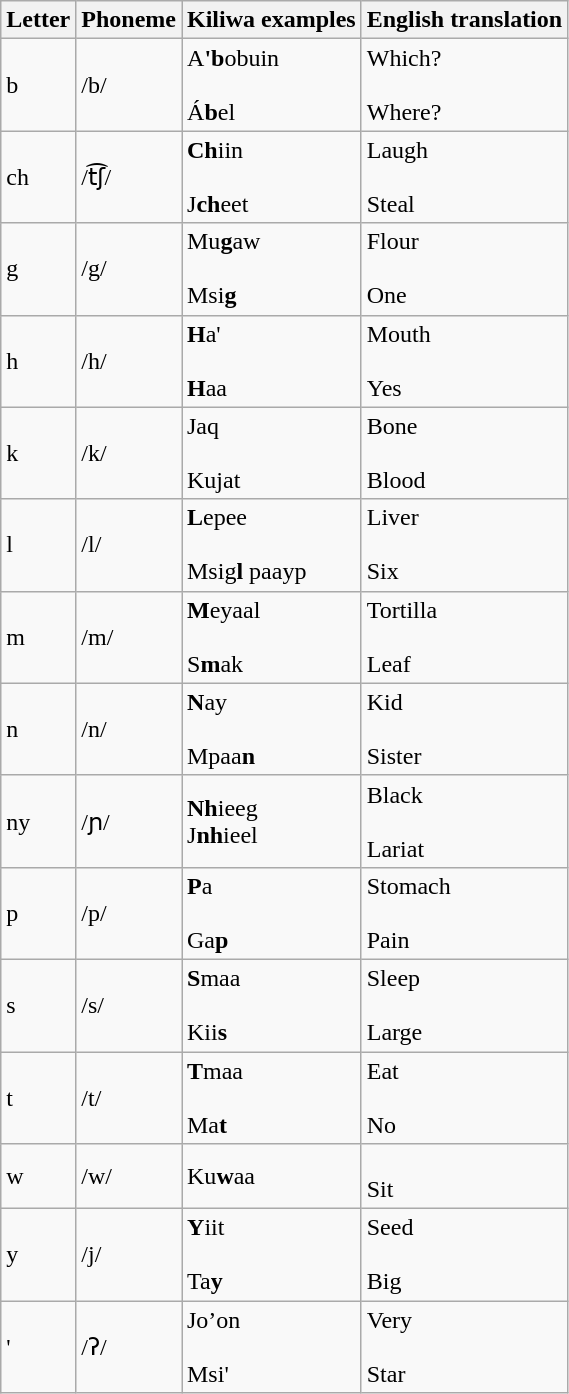<table class="wikitable sortable">
<tr>
<th><strong>Letter</strong></th>
<th><strong>Phoneme</strong></th>
<th><strong>Kiliwa examples</strong></th>
<th><strong>English translation</strong></th>
</tr>
<tr>
<td>b</td>
<td>/b/</td>
<td>A<strong>'b</strong>obuin<br><br>Á<strong>b</strong>el</td>
<td>Which?<br><br>Where?</td>
</tr>
<tr>
<td>ch</td>
<td>/t͡ʃ/</td>
<td><strong>Ch</strong>iin<br><br>J<strong>ch</strong>eet</td>
<td>Laugh<br><br>Steal</td>
</tr>
<tr>
<td>g</td>
<td>/g/</td>
<td>Mu<strong>g</strong>aw<br><br>Msi<strong>g</strong></td>
<td>Flour<br><br>One</td>
</tr>
<tr>
<td>h</td>
<td>/h/</td>
<td><strong>H</strong>a'<br><br><strong>H</strong>aa</td>
<td>Mouth<br><br>Yes</td>
</tr>
<tr>
<td>k</td>
<td>/k/</td>
<td>Jaq<br><br>Kujat</td>
<td>Bone<br><br>Blood</td>
</tr>
<tr>
<td>l</td>
<td>/l/</td>
<td><strong>L</strong>epee<br><br>Msig<strong>l</strong> paayp</td>
<td>Liver<br><br>Six</td>
</tr>
<tr>
<td>m</td>
<td>/m/</td>
<td><strong>M</strong>eyaal<br><br>S<strong>m</strong>ak</td>
<td>Tortilla<br><br>Leaf</td>
</tr>
<tr>
<td>n</td>
<td>/n/</td>
<td><strong>N</strong>ay<br><br>Mpaa<strong>n</strong></td>
<td>Kid<br><br>Sister</td>
</tr>
<tr>
<td>ny</td>
<td>/ɲ/</td>
<td><strong>Nh</strong>ieeg<br>J<strong>nh</strong>ieel</td>
<td>Black<br><br>Lariat</td>
</tr>
<tr>
<td>p</td>
<td>/p/</td>
<td><strong>P</strong>a<br><br>Ga<strong>p</strong></td>
<td>Stomach<br><br>Pain</td>
</tr>
<tr>
<td>s</td>
<td>/s/</td>
<td><strong>S</strong>maa<br><br>Kii<strong>s</strong></td>
<td>Sleep<br><br>Large</td>
</tr>
<tr>
<td>t</td>
<td>/t/</td>
<td><strong>T</strong>maa<br><br>Ma<strong>t</strong></td>
<td>Eat<br><br>No</td>
</tr>
<tr>
<td>w</td>
<td>/w/</td>
<td>Ku<strong>w</strong>aa</td>
<td><br>Sit</td>
</tr>
<tr>
<td>y</td>
<td>/j/</td>
<td><strong>Y</strong>iit<br><br>Ta<strong>y</strong></td>
<td>Seed<br><br>Big</td>
</tr>
<tr>
<td>'</td>
<td>/ʔ/</td>
<td>Jo’on<br><br>Msi'</td>
<td>Very<br><br>Star</td>
</tr>
</table>
